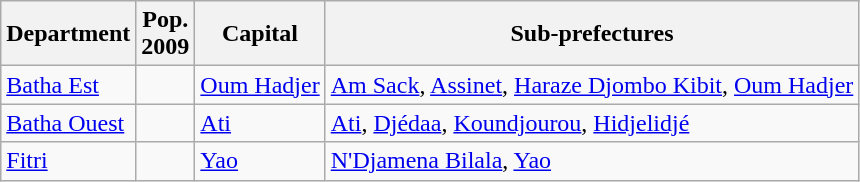<table class="wikitable">
<tr>
<th>Department</th>
<th>Pop.<br>2009</th>
<th>Capital</th>
<th>Sub-prefectures</th>
</tr>
<tr>
<td><a href='#'>Batha Est</a></td>
<td align="right"></td>
<td><a href='#'>Oum Hadjer</a></td>
<td><a href='#'>Am Sack</a>, <a href='#'>Assinet</a>, <a href='#'>Haraze Djombo Kibit</a>, <a href='#'>Oum Hadjer</a></td>
</tr>
<tr>
<td><a href='#'>Batha Ouest</a></td>
<td align="right"></td>
<td><a href='#'>Ati</a></td>
<td><a href='#'>Ati</a>, <a href='#'>Djédaa</a>, <a href='#'>Koundjourou</a>, <a href='#'>Hidjelidjé</a></td>
</tr>
<tr>
<td><a href='#'>Fitri</a></td>
<td align="right"></td>
<td><a href='#'>Yao</a></td>
<td><a href='#'>N'Djamena Bilala</a>, <a href='#'>Yao</a></td>
</tr>
</table>
